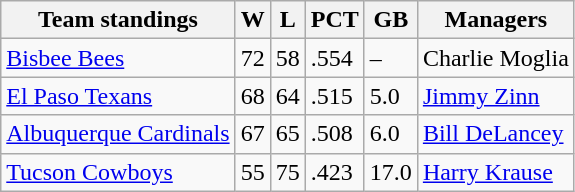<table class="wikitable">
<tr>
<th>Team standings</th>
<th>W</th>
<th>L</th>
<th>PCT</th>
<th>GB</th>
<th>Managers</th>
</tr>
<tr>
<td><a href='#'>Bisbee Bees</a></td>
<td>72</td>
<td>58</td>
<td>.554</td>
<td>–</td>
<td>Charlie Moglia</td>
</tr>
<tr>
<td><a href='#'>El Paso Texans</a></td>
<td>68</td>
<td>64</td>
<td>.515</td>
<td>5.0</td>
<td><a href='#'>Jimmy Zinn</a></td>
</tr>
<tr>
<td><a href='#'>Albuquerque Cardinals</a></td>
<td>67</td>
<td>65</td>
<td>.508</td>
<td>6.0</td>
<td><a href='#'>Bill DeLancey</a></td>
</tr>
<tr>
<td><a href='#'>Tucson Cowboys</a></td>
<td>55</td>
<td>75</td>
<td>.423</td>
<td>17.0</td>
<td><a href='#'>Harry Krause</a></td>
</tr>
</table>
